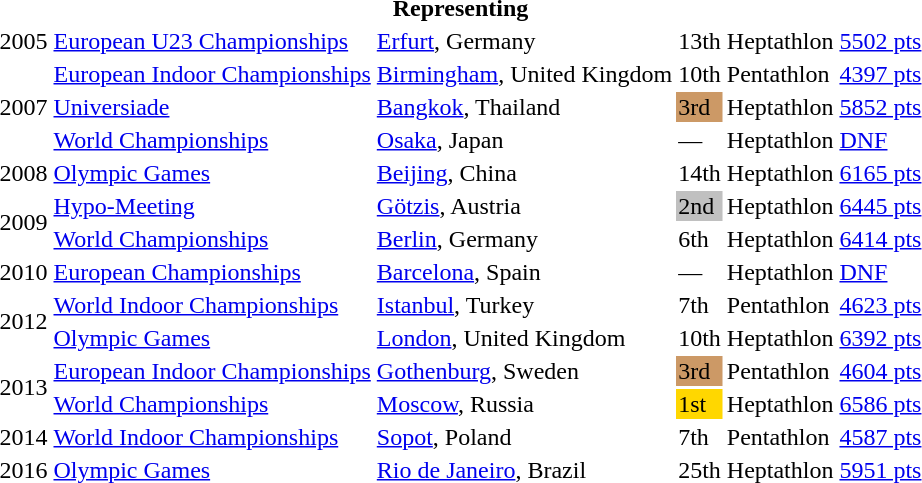<table>
<tr>
<th colspan="6">Representing </th>
</tr>
<tr>
<td>2005</td>
<td><a href='#'>European U23 Championships</a></td>
<td><a href='#'>Erfurt</a>, Germany</td>
<td>13th</td>
<td>Heptathlon</td>
<td><a href='#'>5502 pts</a></td>
</tr>
<tr>
<td rowspan=3>2007</td>
<td><a href='#'>European Indoor Championships</a></td>
<td><a href='#'>Birmingham</a>, United Kingdom</td>
<td>10th</td>
<td>Pentathlon</td>
<td><a href='#'>4397 pts</a></td>
</tr>
<tr>
<td><a href='#'>Universiade</a></td>
<td><a href='#'>Bangkok</a>, Thailand</td>
<td bgcolor="cc9966">3rd</td>
<td>Heptathlon</td>
<td><a href='#'>5852 pts</a></td>
</tr>
<tr>
<td><a href='#'>World Championships</a></td>
<td><a href='#'>Osaka</a>, Japan</td>
<td>—</td>
<td>Heptathlon</td>
<td><a href='#'>DNF</a></td>
</tr>
<tr>
<td>2008</td>
<td><a href='#'>Olympic Games</a></td>
<td><a href='#'>Beijing</a>, China</td>
<td>14th</td>
<td>Heptathlon</td>
<td><a href='#'>6165 pts</a></td>
</tr>
<tr>
<td rowspan=2>2009</td>
<td><a href='#'>Hypo-Meeting</a></td>
<td><a href='#'>Götzis</a>, Austria</td>
<td style="background:silver;">2nd</td>
<td>Heptathlon</td>
<td><a href='#'>6445 pts</a></td>
</tr>
<tr>
<td><a href='#'>World Championships</a></td>
<td><a href='#'>Berlin</a>, Germany</td>
<td>6th</td>
<td>Heptathlon</td>
<td><a href='#'>6414 pts</a></td>
</tr>
<tr>
<td>2010</td>
<td><a href='#'>European Championships</a></td>
<td><a href='#'>Barcelona</a>, Spain</td>
<td>—</td>
<td>Heptathlon</td>
<td><a href='#'>DNF</a></td>
</tr>
<tr>
<td rowspan=2>2012</td>
<td><a href='#'>World Indoor Championships</a></td>
<td><a href='#'>Istanbul</a>, Turkey</td>
<td>7th</td>
<td>Pentathlon</td>
<td><a href='#'>4623 pts</a></td>
</tr>
<tr>
<td><a href='#'>Olympic Games</a></td>
<td><a href='#'>London</a>, United Kingdom</td>
<td>10th</td>
<td>Heptathlon</td>
<td><a href='#'>6392 pts</a></td>
</tr>
<tr>
<td rowspan=2>2013</td>
<td><a href='#'>European Indoor Championships</a></td>
<td><a href='#'>Gothenburg</a>, Sweden</td>
<td bgcolor=cc9966>3rd</td>
<td>Pentathlon</td>
<td><a href='#'>4604 pts</a></td>
</tr>
<tr>
<td><a href='#'>World Championships</a></td>
<td><a href='#'>Moscow</a>, Russia</td>
<td style="background:gold;">1st</td>
<td>Heptathlon</td>
<td><a href='#'>6586 pts</a></td>
</tr>
<tr>
<td>2014</td>
<td><a href='#'>World Indoor Championships</a></td>
<td><a href='#'>Sopot</a>, Poland</td>
<td>7th</td>
<td>Pentathlon</td>
<td><a href='#'>4587 pts</a></td>
</tr>
<tr>
<td>2016</td>
<td><a href='#'>Olympic Games</a></td>
<td><a href='#'>Rio de Janeiro</a>, Brazil</td>
<td>25th</td>
<td>Heptathlon</td>
<td><a href='#'>5951 pts</a></td>
</tr>
</table>
